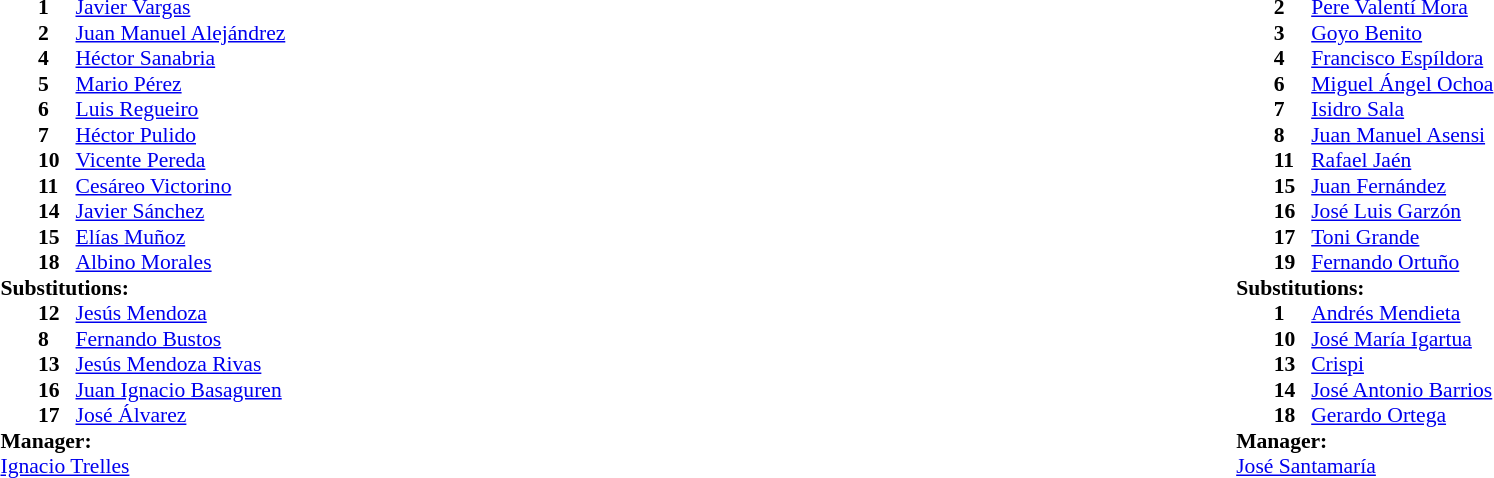<table width="100%">
<tr>
<td valign="top" width="40%"><br><table style="font-size:90%" cellspacing="0" cellpadding="0">
<tr>
<th width=25></th>
<th width=25></th>
</tr>
<tr>
<td></td>
<td><strong>1</strong></td>
<td><a href='#'>Javier Vargas</a></td>
</tr>
<tr>
<td></td>
<td><strong>2</strong></td>
<td><a href='#'>Juan Manuel Alejándrez</a></td>
</tr>
<tr>
<td></td>
<td><strong>4</strong></td>
<td><a href='#'>Héctor Sanabria</a></td>
</tr>
<tr>
<td></td>
<td><strong>5</strong></td>
<td><a href='#'>Mario Pérez</a></td>
</tr>
<tr>
<td></td>
<td><strong>6</strong></td>
<td><a href='#'>Luis Regueiro</a></td>
</tr>
<tr>
<td></td>
<td><strong>7</strong></td>
<td><a href='#'>Héctor Pulido</a></td>
</tr>
<tr>
<td></td>
<td><strong>10</strong></td>
<td><a href='#'>Vicente Pereda</a></td>
</tr>
<tr>
<td></td>
<td><strong>11</strong></td>
<td><a href='#'>Cesáreo Victorino</a></td>
<td></td>
<td></td>
</tr>
<tr>
<td></td>
<td><strong>14</strong></td>
<td><a href='#'>Javier Sánchez</a></td>
</tr>
<tr>
<td></td>
<td><strong>15</strong></td>
<td><a href='#'>Elías Muñoz</a></td>
</tr>
<tr>
<td></td>
<td><strong>18</strong></td>
<td><a href='#'>Albino Morales</a></td>
</tr>
<tr>
<td colspan=3><strong>Substitutions:</strong></td>
</tr>
<tr>
<td></td>
<td><strong>12</strong></td>
<td><a href='#'>Jesús Mendoza</a></td>
</tr>
<tr>
<td></td>
<td><strong>8</strong></td>
<td><a href='#'>Fernando Bustos</a></td>
<td></td>
<td></td>
</tr>
<tr>
<td></td>
<td><strong>13</strong></td>
<td><a href='#'>Jesús Mendoza Rivas</a></td>
</tr>
<tr>
<td></td>
<td><strong>16</strong></td>
<td><a href='#'>Juan Ignacio Basaguren</a></td>
</tr>
<tr>
<td></td>
<td><strong>17</strong></td>
<td><a href='#'>José Álvarez</a></td>
</tr>
<tr>
<td colspan=3><strong>Manager:</strong></td>
</tr>
<tr>
<td colspan=3> <a href='#'>Ignacio Trelles</a></td>
</tr>
</table>
</td>
<td valign="top" width="50%"><br><table style="font-size:90%; margin:auto" cellspacing="0" cellpadding="0">
<tr>
<th width=25></th>
<th width=25></th>
</tr>
<tr>
<td></td>
<td><strong>2</strong></td>
<td><a href='#'>Pere Valentí Mora</a></td>
</tr>
<tr>
<td></td>
<td><strong>3</strong></td>
<td><a href='#'>Goyo Benito</a></td>
</tr>
<tr>
<td></td>
<td><strong>4</strong></td>
<td><a href='#'>Francisco Espíldora</a></td>
<td></td>
</tr>
<tr>
<td></td>
<td><strong>6</strong></td>
<td><a href='#'>Miguel Ángel Ochoa</a></td>
</tr>
<tr>
<td></td>
<td><strong>7</strong></td>
<td><a href='#'>Isidro Sala</a></td>
</tr>
<tr>
<td></td>
<td><strong>8</strong></td>
<td><a href='#'>Juan Manuel Asensi</a></td>
</tr>
<tr>
<td></td>
<td><strong>11</strong></td>
<td><a href='#'>Rafael Jaén</a></td>
<td></td>
<td></td>
</tr>
<tr>
<td></td>
<td><strong>15</strong></td>
<td><a href='#'>Juan Fernández</a></td>
</tr>
<tr>
<td></td>
<td><strong>16</strong></td>
<td><a href='#'>José Luis Garzón</a></td>
<td></td>
<td></td>
</tr>
<tr>
<td></td>
<td><strong>17</strong></td>
<td><a href='#'>Toni Grande</a></td>
</tr>
<tr>
<td></td>
<td><strong>19</strong></td>
<td><a href='#'>Fernando Ortuño</a></td>
</tr>
<tr>
<td colspan=3><strong>Substitutions:</strong></td>
</tr>
<tr>
<td></td>
<td><strong>1</strong></td>
<td><a href='#'>Andrés Mendieta</a></td>
</tr>
<tr>
<td></td>
<td><strong>10</strong></td>
<td><a href='#'>José María Igartua</a></td>
</tr>
<tr>
<td></td>
<td><strong>13</strong></td>
<td><a href='#'>Crispi</a></td>
<td></td>
<td></td>
</tr>
<tr>
<td></td>
<td><strong>14</strong></td>
<td><a href='#'>José Antonio Barrios</a></td>
</tr>
<tr>
<td></td>
<td><strong>18</strong></td>
<td><a href='#'>Gerardo Ortega</a></td>
<td></td>
<td></td>
</tr>
<tr>
<td colspan=3><strong>Manager:</strong></td>
</tr>
<tr>
<td colspan=3> <a href='#'>José Santamaría</a></td>
</tr>
</table>
</td>
</tr>
</table>
